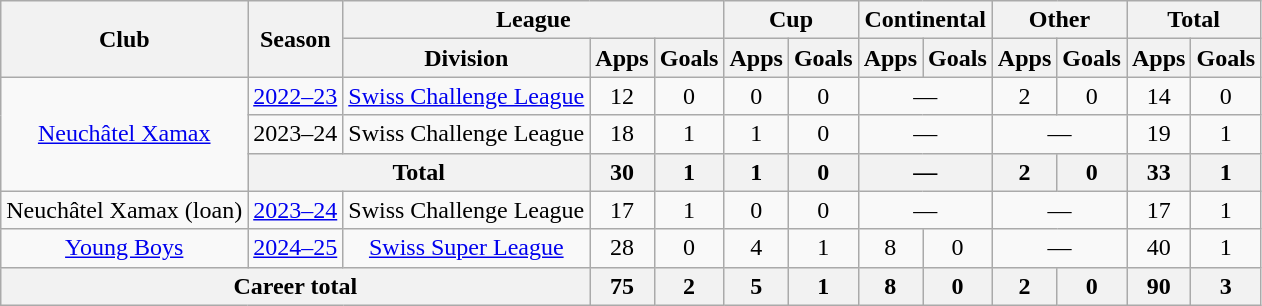<table class="wikitable" style="text-align:center">
<tr>
<th rowspan="2">Club</th>
<th rowspan="2">Season</th>
<th colspan="3">League</th>
<th colspan="2">Cup</th>
<th colspan="2">Continental</th>
<th colspan="2">Other</th>
<th colspan="2">Total</th>
</tr>
<tr>
<th>Division</th>
<th>Apps</th>
<th>Goals</th>
<th>Apps</th>
<th>Goals</th>
<th>Apps</th>
<th>Goals</th>
<th>Apps</th>
<th>Goals</th>
<th>Apps</th>
<th>Goals</th>
</tr>
<tr>
<td rowspan="3"><a href='#'>Neuchâtel Xamax</a></td>
<td><a href='#'>2022–23</a></td>
<td><a href='#'>Swiss Challenge League</a></td>
<td>12</td>
<td>0</td>
<td>0</td>
<td>0</td>
<td colspan="2">—</td>
<td>2</td>
<td>0</td>
<td>14</td>
<td>0</td>
</tr>
<tr>
<td>2023–24</td>
<td>Swiss Challenge League</td>
<td>18</td>
<td>1</td>
<td>1</td>
<td>0</td>
<td colspan="2">—</td>
<td colspan="2">—</td>
<td>19</td>
<td>1</td>
</tr>
<tr>
<th colspan="2">Total</th>
<th>30</th>
<th>1</th>
<th>1</th>
<th>0</th>
<th colspan="2">—</th>
<th>2</th>
<th>0</th>
<th>33</th>
<th>1</th>
</tr>
<tr>
<td>Neuchâtel Xamax (loan)</td>
<td><a href='#'>2023–24</a></td>
<td>Swiss Challenge League</td>
<td>17</td>
<td>1</td>
<td>0</td>
<td>0</td>
<td colspan="2">—</td>
<td colspan="2">—</td>
<td>17</td>
<td>1</td>
</tr>
<tr>
<td><a href='#'>Young Boys</a></td>
<td><a href='#'>2024–25</a></td>
<td><a href='#'>Swiss Super League</a></td>
<td>28</td>
<td>0</td>
<td>4</td>
<td>1</td>
<td>8</td>
<td>0</td>
<td colspan="2">—</td>
<td>40</td>
<td>1</td>
</tr>
<tr>
<th colspan="3">Career total</th>
<th>75</th>
<th>2</th>
<th>5</th>
<th>1</th>
<th>8</th>
<th>0</th>
<th>2</th>
<th>0</th>
<th>90</th>
<th>3</th>
</tr>
</table>
